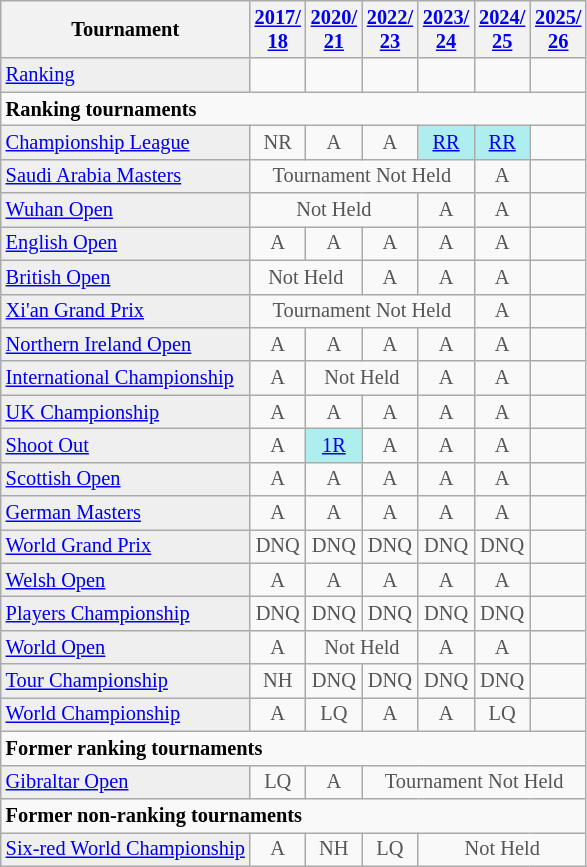<table class="wikitable" style="font-size:85%;">
<tr>
<th>Tournament</th>
<th><a href='#'>2017/<br>18</a></th>
<th><a href='#'>2020/<br>21</a></th>
<th><a href='#'>2022/<br>23</a></th>
<th><a href='#'>2023/<br>24</a></th>
<th><a href='#'>2024/<br>25</a></th>
<th><a href='#'>2025/<br>26</a></th>
</tr>
<tr>
<td style="background:#EFEFEF;"><a href='#'>Ranking</a></td>
<td align="center"></td>
<td align="center"></td>
<td align="center"></td>
<td align="center"></td>
<td align="center"></td>
<td align="center"></td>
</tr>
<tr>
<td colspan="10"><strong>Ranking tournaments</strong></td>
</tr>
<tr>
<td style="background:#EFEFEF;"><a href='#'>Championship League</a></td>
<td align="center" style="color:#555555;">NR</td>
<td align="center" style="color:#555555;">A</td>
<td align="center" style="color:#555555;">A</td>
<td align="center" style="background:#afeeee;"><a href='#'>RR</a></td>
<td align="center" style="background:#afeeee;"><a href='#'>RR</a></td>
<td></td>
</tr>
<tr>
<td style="background:#EFEFEF;"><a href='#'>Saudi Arabia Masters</a></td>
<td align="center" colspan="4" style="color:#555555;">Tournament Not Held</td>
<td align="center" style="color:#555555;">A</td>
<td></td>
</tr>
<tr>
<td style="background:#EFEFEF;"><a href='#'>Wuhan Open</a></td>
<td align="center" colspan="3" style="color:#555555;">Not Held</td>
<td align="center" style="color:#555555;">A</td>
<td align="center" style="color:#555555;">A</td>
<td></td>
</tr>
<tr>
<td style="background:#EFEFEF;"><a href='#'>English Open</a></td>
<td align="center" style="color:#555555;">A</td>
<td align="center" style="color:#555555;">A</td>
<td align="center" style="color:#555555;">A</td>
<td align="center" style="color:#555555;">A</td>
<td align="center" style="color:#555555;">A</td>
<td></td>
</tr>
<tr>
<td style="background:#EFEFEF;"><a href='#'>British Open</a></td>
<td align="center" colspan="2" style="color:#555555;">Not Held</td>
<td align="center" style="color:#555555;">A</td>
<td align="center" style="color:#555555;">A</td>
<td align="center" style="color:#555555;">A</td>
<td></td>
</tr>
<tr>
<td style="background:#EFEFEF;"><a href='#'>Xi'an Grand Prix</a></td>
<td align="center" colspan="4" style="color:#555555;">Tournament Not Held</td>
<td align="center" style="color:#555555;">A</td>
<td></td>
</tr>
<tr>
<td style="background:#EFEFEF;"><a href='#'>Northern Ireland Open</a></td>
<td align="center" style="color:#555555;">A</td>
<td align="center" style="color:#555555;">A</td>
<td align="center" style="color:#555555;">A</td>
<td align="center" style="color:#555555;">A</td>
<td align="center" style="color:#555555;">A</td>
<td></td>
</tr>
<tr>
<td style="background:#EFEFEF;"><a href='#'>International Championship</a></td>
<td align="center" style="color:#555555;">A</td>
<td align="center" colspan="2" style="color:#555555;">Not Held</td>
<td align="center" style="color:#555555;">A</td>
<td align="center" style="color:#555555;">A</td>
<td></td>
</tr>
<tr>
<td style="background:#EFEFEF;"><a href='#'>UK Championship</a></td>
<td align="center" style="color:#555555;">A</td>
<td align="center" style="color:#555555;">A</td>
<td align="center" style="color:#555555;">A</td>
<td align="center" style="color:#555555;">A</td>
<td align="center" style="color:#555555;">A</td>
<td></td>
</tr>
<tr>
<td style="background:#EFEFEF;"><a href='#'>Shoot Out</a></td>
<td align="center" style="color:#555555;">A</td>
<td align="center" style="background:#afeeee;"><a href='#'>1R</a></td>
<td align="center" style="color:#555555;">A</td>
<td align="center" style="color:#555555;">A</td>
<td align="center" style="color:#555555;">A</td>
<td></td>
</tr>
<tr>
<td style="background:#EFEFEF;"><a href='#'>Scottish Open</a></td>
<td align="center" style="color:#555555;">A</td>
<td align="center" style="color:#555555;">A</td>
<td align="center" style="color:#555555;">A</td>
<td align="center" style="color:#555555;">A</td>
<td align="center" style="color:#555555;">A</td>
<td></td>
</tr>
<tr>
<td style="background:#EFEFEF;"><a href='#'>German Masters</a></td>
<td align="center" style="color:#555555;">A</td>
<td align="center" style="color:#555555;">A</td>
<td align="center" style="color:#555555;">A</td>
<td align="center" style="color:#555555;">A</td>
<td align="center" style="color:#555555;">A</td>
<td></td>
</tr>
<tr>
<td style="background:#EFEFEF;"><a href='#'>World Grand Prix</a></td>
<td align="center" style="color:#555555;">DNQ</td>
<td align="center" style="color:#555555;">DNQ</td>
<td align="center" style="color:#555555;">DNQ</td>
<td align="center" style="color:#555555;">DNQ</td>
<td align="center" style="color:#555555;">DNQ</td>
<td></td>
</tr>
<tr>
<td style="background:#EFEFEF;"><a href='#'>Welsh Open</a></td>
<td align="center" style="color:#555555;">A</td>
<td align="center" style="color:#555555;">A</td>
<td align="center" style="color:#555555;">A</td>
<td align="center" style="color:#555555;">A</td>
<td align="center" style="color:#555555;">A</td>
<td></td>
</tr>
<tr>
<td style="background:#EFEFEF;"><a href='#'>Players Championship</a></td>
<td align="center" style="color:#555555;">DNQ</td>
<td align="center" style="color:#555555;">DNQ</td>
<td align="center" style="color:#555555;">DNQ</td>
<td align="center" style="color:#555555;">DNQ</td>
<td align="center" style="color:#555555;">DNQ</td>
<td></td>
</tr>
<tr>
<td style="background:#EFEFEF;"><a href='#'>World Open</a></td>
<td align="center" style="color:#555555;">A</td>
<td align="center" colspan="2" style="color:#555555;">Not Held</td>
<td align="center" style="color:#555555;">A</td>
<td align="center" style="color:#555555;">A</td>
<td></td>
</tr>
<tr>
<td style="background:#EFEFEF;"><a href='#'>Tour Championship</a></td>
<td align="center" style="color:#555555;">NH</td>
<td align="center" style="color:#555555;">DNQ</td>
<td align="center" style="color:#555555;">DNQ</td>
<td align="center" style="color:#555555;">DNQ</td>
<td align="center" style="color:#555555;">DNQ</td>
<td></td>
</tr>
<tr>
<td style="background:#EFEFEF;"><a href='#'>World Championship</a></td>
<td align="center" style="color:#555555;">A</td>
<td align="center" style="color:#555555;">LQ</td>
<td align="center" style="color:#555555;">A</td>
<td align="center" style="color:#555555;">A</td>
<td align="center" style="color:#555555;">LQ</td>
<td></td>
</tr>
<tr>
<td colspan="10"><strong>Former ranking tournaments</strong></td>
</tr>
<tr>
<td style="background:#EFEFEF;"><a href='#'>Gibraltar Open</a></td>
<td align="center" style="color:#555555;">LQ</td>
<td align="center" style="color:#555555;">A</td>
<td align="center" colspan="10" style="color:#555555;">Tournament Not Held</td>
</tr>
<tr>
<td colspan="10"><strong>Former non-ranking tournaments</strong></td>
</tr>
<tr>
<td style="background:#EFEFEF;"><a href='#'>Six-red World Championship</a></td>
<td align="center" style="color:#555555;">A</td>
<td align="center" style="color:#555555;">NH</td>
<td align="center" style="color:#555555;">LQ</td>
<td align="center" colspan="3" style="color:#555555;">Not Held</td>
</tr>
</table>
